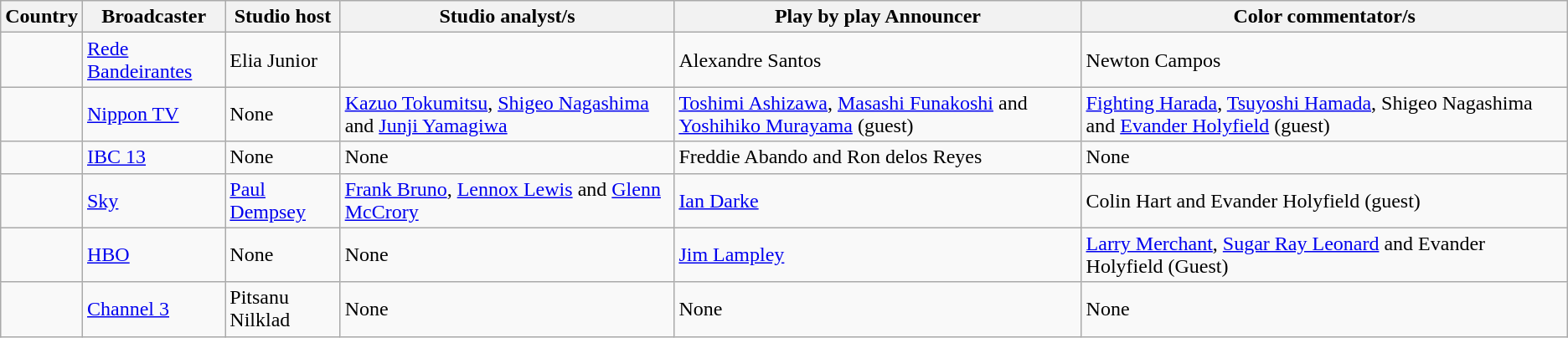<table class="wikitable">
<tr>
<th align=center>Country</th>
<th align=center>Broadcaster</th>
<th align=center>Studio host</th>
<th align=center>Studio analyst/s</th>
<th align=center>Play by play Announcer</th>
<th align=center>Color commentator/s</th>
</tr>
<tr>
<td></td>
<td><a href='#'>Rede Bandeirantes</a></td>
<td>Elia Junior</td>
<td></td>
<td>Alexandre Santos</td>
<td>Newton Campos</td>
</tr>
<tr>
<td></td>
<td><a href='#'>Nippon TV</a></td>
<td>None</td>
<td><a href='#'>Kazuo Tokumitsu</a>, <a href='#'>Shigeo Nagashima</a> and  <a href='#'>Junji Yamagiwa</a></td>
<td><a href='#'>Toshimi Ashizawa</a>, <a href='#'>Masashi Funakoshi</a> and <a href='#'>Yoshihiko Murayama</a> (guest)</td>
<td><a href='#'>Fighting Harada</a>, <a href='#'>Tsuyoshi Hamada</a>, Shigeo Nagashima and <a href='#'>Evander Holyfield</a> (guest)</td>
</tr>
<tr>
<td></td>
<td><a href='#'>IBC 13</a></td>
<td>None</td>
<td>None</td>
<td>Freddie Abando and Ron delos Reyes</td>
<td>None</td>
</tr>
<tr>
<td></td>
<td><a href='#'>Sky</a></td>
<td><a href='#'>Paul Dempsey</a></td>
<td><a href='#'>Frank Bruno</a>, <a href='#'>Lennox Lewis</a> and <a href='#'>Glenn McCrory</a></td>
<td><a href='#'>Ian Darke</a></td>
<td>Colin Hart and Evander Holyfield (guest)</td>
</tr>
<tr>
<td></td>
<td><a href='#'>HBO</a></td>
<td>None</td>
<td>None</td>
<td><a href='#'>Jim Lampley</a></td>
<td><a href='#'>Larry Merchant</a>, <a href='#'>Sugar Ray Leonard</a> and Evander Holyfield (Guest)</td>
</tr>
<tr>
<td></td>
<td><a href='#'>Channel 3</a></td>
<td>Pitsanu Nilklad</td>
<td>None</td>
<td>None</td>
<td>None</td>
</tr>
</table>
